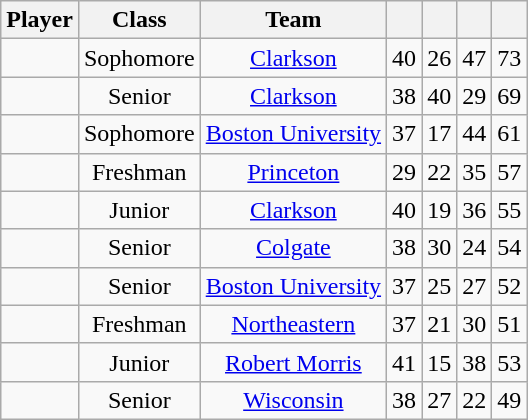<table class="wikitable sortable" style="font-size= 95%;text-align: center;">
<tr>
<th>Player</th>
<th>Class</th>
<th>Team</th>
<th></th>
<th></th>
<th></th>
<th></th>
</tr>
<tr>
<td></td>
<td>Sophomore</td>
<td><a href='#'>Clarkson</a></td>
<td>40</td>
<td>26</td>
<td>47</td>
<td>73</td>
</tr>
<tr>
<td></td>
<td>Senior</td>
<td><a href='#'>Clarkson</a></td>
<td>38</td>
<td>40</td>
<td>29</td>
<td>69</td>
</tr>
<tr>
<td></td>
<td>Sophomore</td>
<td><a href='#'>Boston University</a></td>
<td>37</td>
<td>17</td>
<td>44</td>
<td>61</td>
</tr>
<tr>
<td></td>
<td>Freshman</td>
<td><a href='#'>Princeton</a></td>
<td>29</td>
<td>22</td>
<td>35</td>
<td>57</td>
</tr>
<tr>
<td></td>
<td>Junior</td>
<td><a href='#'>Clarkson</a></td>
<td>40</td>
<td>19</td>
<td>36</td>
<td>55</td>
</tr>
<tr>
<td></td>
<td>Senior</td>
<td><a href='#'>Colgate</a></td>
<td>38</td>
<td>30</td>
<td>24</td>
<td>54</td>
</tr>
<tr>
<td></td>
<td>Senior</td>
<td><a href='#'>Boston University</a></td>
<td>37</td>
<td>25</td>
<td>27</td>
<td>52</td>
</tr>
<tr>
<td></td>
<td>Freshman</td>
<td><a href='#'>Northeastern</a></td>
<td>37</td>
<td>21</td>
<td>30</td>
<td>51</td>
</tr>
<tr>
<td></td>
<td>Junior</td>
<td><a href='#'>Robert Morris</a></td>
<td>41</td>
<td>15</td>
<td>38</td>
<td>53</td>
</tr>
<tr>
<td></td>
<td>Senior</td>
<td><a href='#'>Wisconsin</a></td>
<td>38</td>
<td>27</td>
<td>22</td>
<td>49</td>
</tr>
</table>
